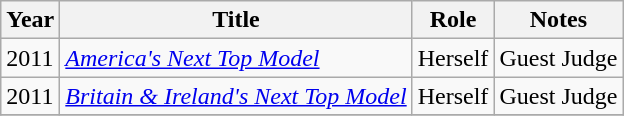<table class="wikitable">
<tr>
<th>Year</th>
<th>Title</th>
<th>Role</th>
<th>Notes</th>
</tr>
<tr>
<td>2011</td>
<td><em><a href='#'>America's Next Top Model</a></em></td>
<td>Herself</td>
<td>Guest Judge</td>
</tr>
<tr>
<td>2011</td>
<td><em><a href='#'>Britain & Ireland's Next Top Model</a></em></td>
<td>Herself</td>
<td>Guest Judge</td>
</tr>
<tr>
</tr>
</table>
